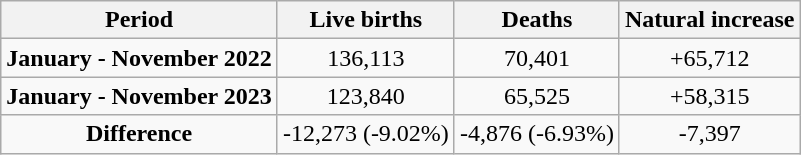<table class="wikitable" style="text-align:center">
<tr>
<th>Period</th>
<th>Live births</th>
<th>Deaths</th>
<th>Natural increase</th>
</tr>
<tr>
<td><strong>January - November 2022</strong></td>
<td>136,113</td>
<td>70,401</td>
<td>+65,712</td>
</tr>
<tr>
<td><strong>January - November 2023</strong></td>
<td>123,840</td>
<td>65,525</td>
<td>+58,315</td>
</tr>
<tr>
<td><strong>Difference</strong></td>
<td> -12,273 (-9.02%)</td>
<td> -4,876 (-6.93%)</td>
<td> -7,397</td>
</tr>
</table>
